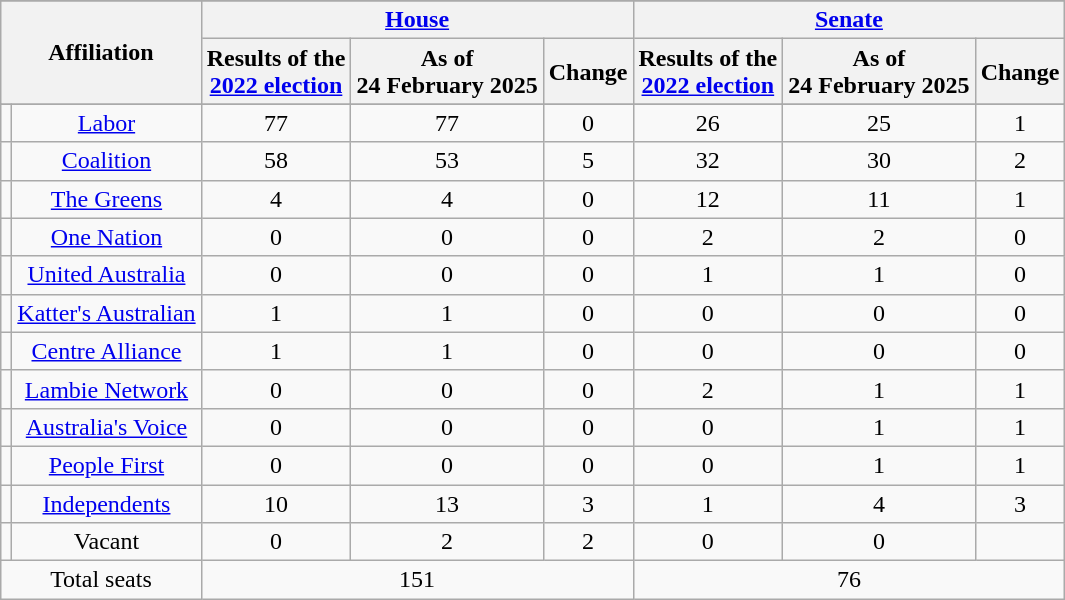<table class="wikitable" style="text-align: center">
<tr>
</tr>
<tr>
<th rowspan="2" colspan="2">Affiliation</th>
<th colspan="3"><a href='#'>House</a></th>
<th colspan="3"><a href='#'>Senate</a></th>
</tr>
<tr>
<th>Results of the<br><a href='#'>2022 election</a></th>
<th>As of<br>24 February 2025</th>
<th>Change</th>
<th>Results of the<br><a href='#'>2022 election</a></th>
<th>As of<br>24 February 2025</th>
<th>Change</th>
</tr>
<tr>
</tr>
<tr>
<td bgcolor=></td>
<td><a href='#'>Labor</a></td>
<td>77</td>
<td>77</td>
<td> 0</td>
<td>26</td>
<td>25</td>
<td> 1</td>
</tr>
<tr>
<td bgcolor=></td>
<td><a href='#'>Coalition</a></td>
<td>58</td>
<td>53</td>
<td> 5</td>
<td>32</td>
<td>30</td>
<td> 2</td>
</tr>
<tr>
<td bgcolor=></td>
<td><a href='#'>The Greens</a></td>
<td>4</td>
<td>4</td>
<td> 0</td>
<td>12</td>
<td>11</td>
<td> 1</td>
</tr>
<tr>
<td bgcolor=></td>
<td><a href='#'>One Nation</a></td>
<td>0</td>
<td>0</td>
<td> 0</td>
<td>2</td>
<td>2</td>
<td> 0</td>
</tr>
<tr>
<td bgcolor=></td>
<td><a href='#'>United Australia</a></td>
<td>0</td>
<td>0</td>
<td> 0</td>
<td>1</td>
<td>1</td>
<td> 0</td>
</tr>
<tr>
<td bgcolor=></td>
<td><a href='#'>Katter's Australian</a></td>
<td>1</td>
<td>1</td>
<td> 0</td>
<td>0</td>
<td>0</td>
<td> 0</td>
</tr>
<tr>
<td bgcolor=></td>
<td><a href='#'>Centre Alliance</a></td>
<td>1</td>
<td>1</td>
<td> 0</td>
<td>0</td>
<td>0</td>
<td> 0</td>
</tr>
<tr>
<td bgcolor=></td>
<td><a href='#'>Lambie Network</a></td>
<td>0</td>
<td>0</td>
<td> 0</td>
<td>2</td>
<td>1</td>
<td> 1</td>
</tr>
<tr>
<td bgcolor=></td>
<td><a href='#'>Australia's Voice</a></td>
<td>0</td>
<td>0</td>
<td> 0</td>
<td>0</td>
<td>1</td>
<td> 1</td>
</tr>
<tr>
<td bgcolor=></td>
<td><a href='#'>People First</a></td>
<td>0</td>
<td>0</td>
<td> 0</td>
<td>0</td>
<td>1</td>
<td> 1</td>
</tr>
<tr>
<td bgcolor=></td>
<td><a href='#'>Independents</a></td>
<td>10</td>
<td>13</td>
<td> 3</td>
<td>1</td>
<td>4</td>
<td> 3</td>
</tr>
<tr>
<td bgcolor=></td>
<td>Vacant</td>
<td>0</td>
<td>2</td>
<td> 2</td>
<td>0</td>
<td>0</td>
<td></td>
</tr>
<tr>
<td colspan="2">Total seats</td>
<td colspan="3">151</td>
<td colspan="3">76</td>
</tr>
</table>
